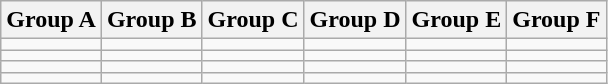<table class="wikitable">
<tr>
<th>Group A</th>
<th>Group B</th>
<th>Group C</th>
<th>Group D</th>
<th>Group E</th>
<th>Group F</th>
</tr>
<tr>
<td></td>
<td></td>
<td></td>
<td></td>
<td></td>
<td></td>
</tr>
<tr>
<td></td>
<td></td>
<td></td>
<td></td>
<td></td>
<td></td>
</tr>
<tr>
<td></td>
<td></td>
<td></td>
<td></td>
<td></td>
<td></td>
</tr>
<tr>
<td></td>
<td></td>
<td></td>
<td></td>
<td></td>
<td></td>
</tr>
</table>
